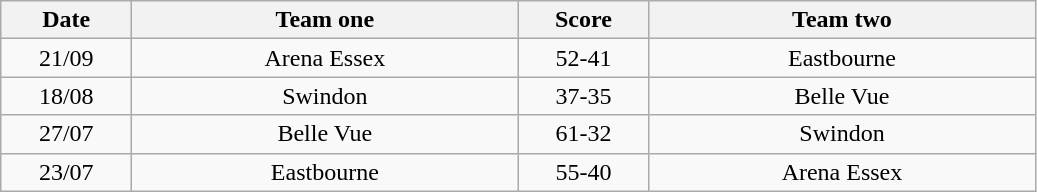<table class="wikitable" style="text-align: center">
<tr>
<th width=80>Date</th>
<th width=250>Team one</th>
<th width=80>Score</th>
<th width=250>Team two</th>
</tr>
<tr>
<td>21/09</td>
<td>Arena Essex</td>
<td>52-41</td>
<td>Eastbourne</td>
</tr>
<tr>
<td>18/08</td>
<td>Swindon</td>
<td>37-35</td>
<td>Belle Vue</td>
</tr>
<tr>
<td>27/07</td>
<td>Belle Vue</td>
<td>61-32</td>
<td>Swindon</td>
</tr>
<tr>
<td>23/07</td>
<td>Eastbourne</td>
<td>55-40</td>
<td>Arena Essex</td>
</tr>
</table>
